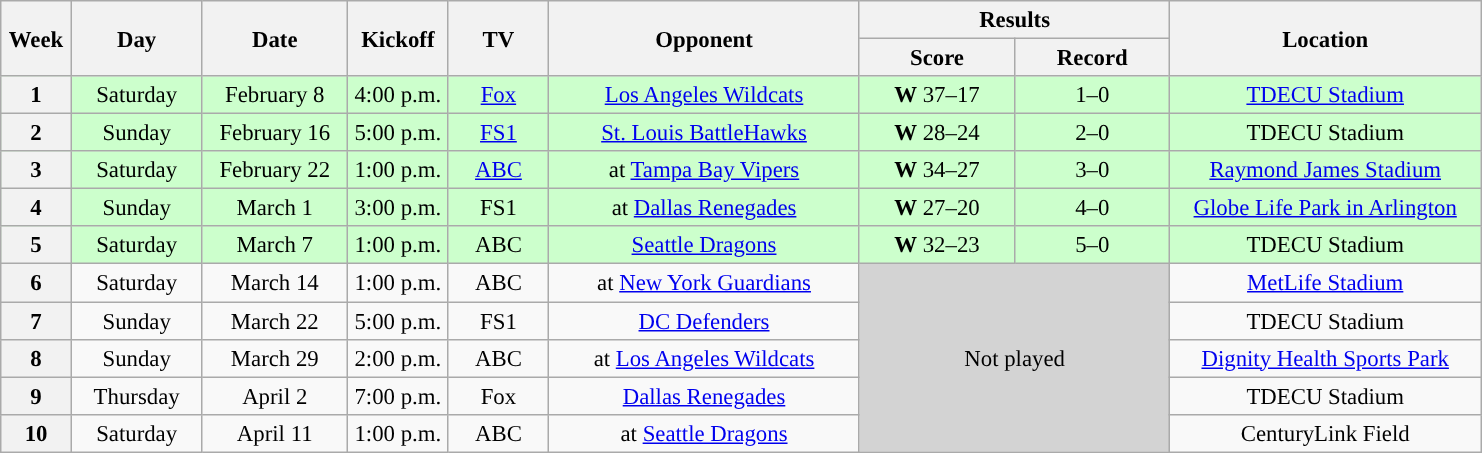<table class="wikitable" style="text-align:center; font-size: 95%;">
<tr>
<th rowspan="2" width="40">Week</th>
<th rowspan="2" width="80">Day</th>
<th rowspan="2" width="90">Date</th>
<th rowspan="2" width="60">Kickoff</th>
<th rowspan="2" width="60">TV</th>
<th rowspan="2" width="200">Opponent</th>
<th colspan="2" width="200">Results</th>
<th rowspan="2" width="200">Location</th>
</tr>
<tr>
<th width="60">Score</th>
<th width="60">Record</th>
</tr>
<tr bgcolor=#ccffcc>
<th>1</th>
<td>Saturday</td>
<td>February 8</td>
<td>4:00 p.m.</td>
<td><a href='#'>Fox</a></td>
<td><a href='#'>Los Angeles Wildcats</a></td>
<td><strong>W</strong> 37–17</td>
<td>1–0</td>
<td><a href='#'>TDECU Stadium</a></td>
</tr>
<tr bgcolor=#ccffcc>
<th>2</th>
<td>Sunday</td>
<td>February 16</td>
<td>5:00 p.m.</td>
<td><a href='#'>FS1</a></td>
<td><a href='#'>St. Louis BattleHawks</a></td>
<td><strong>W</strong> 28–24</td>
<td>2–0</td>
<td>TDECU Stadium</td>
</tr>
<tr bgcolor=#ccffcc>
<th>3</th>
<td>Saturday</td>
<td>February 22</td>
<td>1:00 p.m.</td>
<td><a href='#'>ABC</a></td>
<td>at <a href='#'>Tampa Bay Vipers</a></td>
<td><strong>W</strong> 34–27</td>
<td>3–0</td>
<td><a href='#'>Raymond James Stadium</a></td>
</tr>
<tr bgcolor=#ccffcc>
<th>4</th>
<td>Sunday</td>
<td>March 1</td>
<td>3:00 p.m.</td>
<td>FS1</td>
<td>at <a href='#'>Dallas Renegades</a></td>
<td><strong>W</strong> 27–20</td>
<td>4–0</td>
<td><a href='#'>Globe Life Park in Arlington</a></td>
</tr>
<tr bgcolor=#ccffcc>
<th>5</th>
<td>Saturday</td>
<td>March 7</td>
<td>1:00 p.m.</td>
<td>ABC</td>
<td><a href='#'>Seattle Dragons</a></td>
<td><strong>W</strong> 32–23</td>
<td>5–0</td>
<td>TDECU Stadium</td>
</tr>
<tr bgcolor=>
<th>6</th>
<td>Saturday</td>
<td>March 14</td>
<td>1:00 p.m.</td>
<td>ABC</td>
<td>at <a href='#'>New York Guardians</a></td>
<td colspan=2 rowspan=5 bgcolor=lightgrey>Not played</td>
<td><a href='#'>MetLife Stadium</a></td>
</tr>
<tr bgcolor=>
<th>7</th>
<td>Sunday</td>
<td>March 22</td>
<td>5:00 p.m.</td>
<td>FS1</td>
<td><a href='#'>DC Defenders</a></td>
<td>TDECU Stadium</td>
</tr>
<tr bgcolor=>
<th>8</th>
<td>Sunday</td>
<td>March 29</td>
<td>2:00 p.m.</td>
<td>ABC</td>
<td>at <a href='#'>Los Angeles Wildcats</a></td>
<td><a href='#'>Dignity Health Sports Park</a></td>
</tr>
<tr bgcolor=>
<th>9</th>
<td>Thursday</td>
<td>April 2</td>
<td>7:00 p.m.</td>
<td>Fox</td>
<td><a href='#'>Dallas Renegades</a></td>
<td>TDECU Stadium</td>
</tr>
<tr bgcolor=>
<th>10</th>
<td>Saturday</td>
<td>April 11</td>
<td>1:00 p.m.</td>
<td>ABC</td>
<td>at <a href='#'>Seattle Dragons</a></td>
<td>CenturyLink Field</td>
</tr>
</table>
